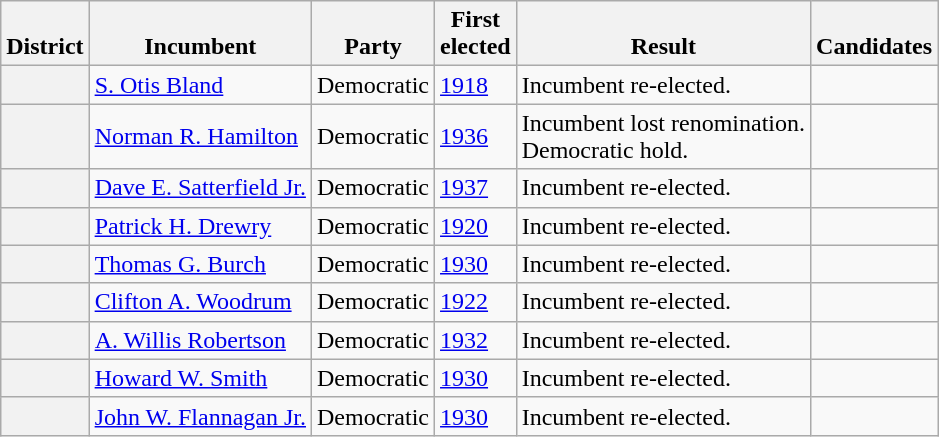<table class=wikitable>
<tr valign=bottom>
<th>District</th>
<th>Incumbent</th>
<th>Party</th>
<th>First<br>elected</th>
<th>Result</th>
<th>Candidates</th>
</tr>
<tr>
<th></th>
<td><a href='#'>S. Otis Bland</a></td>
<td>Democratic</td>
<td><a href='#'>1918</a></td>
<td>Incumbent re-elected.</td>
<td nowrap></td>
</tr>
<tr>
<th></th>
<td><a href='#'>Norman R. Hamilton</a></td>
<td>Democratic</td>
<td><a href='#'>1936</a></td>
<td>Incumbent lost renomination.<br>Democratic hold.</td>
<td nowrap></td>
</tr>
<tr>
<th></th>
<td><a href='#'>Dave E. Satterfield Jr.</a></td>
<td>Democratic</td>
<td><a href='#'>1937 </a></td>
<td>Incumbent re-elected.</td>
<td nowrap></td>
</tr>
<tr>
<th></th>
<td><a href='#'>Patrick H. Drewry</a></td>
<td>Democratic</td>
<td><a href='#'>1920</a></td>
<td>Incumbent re-elected.</td>
<td nowrap></td>
</tr>
<tr>
<th></th>
<td><a href='#'>Thomas G. Burch</a></td>
<td>Democratic</td>
<td><a href='#'>1930</a></td>
<td>Incumbent re-elected.</td>
<td nowrap></td>
</tr>
<tr>
<th></th>
<td><a href='#'>Clifton A. Woodrum</a></td>
<td>Democratic</td>
<td><a href='#'>1922</a></td>
<td>Incumbent re-elected.</td>
<td nowrap></td>
</tr>
<tr>
<th></th>
<td><a href='#'>A. Willis Robertson</a></td>
<td>Democratic</td>
<td><a href='#'>1932</a></td>
<td>Incumbent re-elected.</td>
<td nowrap></td>
</tr>
<tr>
<th></th>
<td><a href='#'>Howard W. Smith</a></td>
<td>Democratic</td>
<td><a href='#'>1930</a></td>
<td>Incumbent re-elected.</td>
<td nowrap></td>
</tr>
<tr>
<th></th>
<td><a href='#'>John W. Flannagan Jr.</a></td>
<td>Democratic</td>
<td><a href='#'>1930</a></td>
<td>Incumbent re-elected.</td>
<td nowrap></td>
</tr>
</table>
